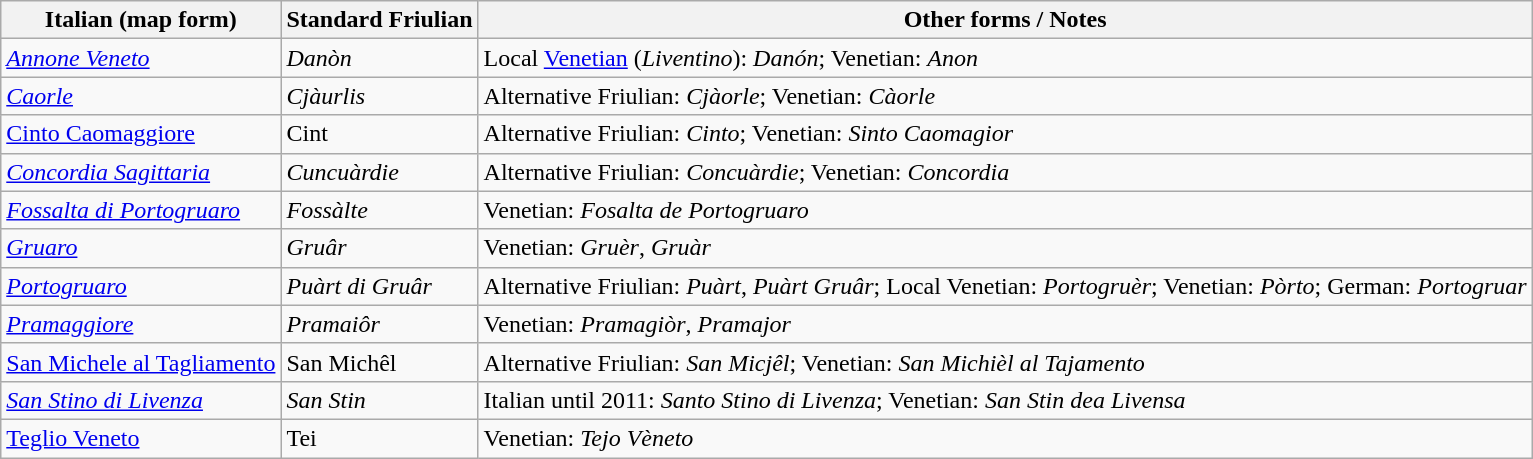<table class="wikitable sortable">
<tr>
<th>Italian (map form)</th>
<th>Standard Friulian</th>
<th>Other forms / Notes</th>
</tr>
<tr>
<td><em><a href='#'>Annone Veneto</a></em></td>
<td><em>Danòn</em></td>
<td>Local <a href='#'>Venetian</a> (<em>Liventino</em>): <em>Danón</em>; Venetian: <em>Anon</em></td>
</tr>
<tr>
<td><em><a href='#'>Caorle</a></em></td>
<td><em>Cjàurlis</em></td>
<td>Alternative Friulian: <em>Cjàorle</em>; Venetian: <em>Càorle</em></td>
</tr>
<tr>
<td><a href='#'>Cinto Caomaggiore</a></td>
<td>Cint</td>
<td>Alternative Friulian: <em>Cinto</em>; Venetian: <em>Sinto Caomagior</em></td>
</tr>
<tr>
<td><em><a href='#'>Concordia Sagittaria</a></em></td>
<td><em>Cuncuàrdie</em></td>
<td>Alternative Friulian: <em>Concuàrdie</em>; Venetian: <em>Concordia</em></td>
</tr>
<tr>
<td><em><a href='#'>Fossalta di Portogruaro</a></em></td>
<td><em>Fossàlte</em></td>
<td>Venetian: <em>Fosalta de Portogruaro</em></td>
</tr>
<tr>
<td><em><a href='#'>Gruaro</a></em></td>
<td><em>Gruâr</em></td>
<td>Venetian: <em>Gruèr</em>, <em>Gruàr</em></td>
</tr>
<tr>
<td><em><a href='#'>Portogruaro</a></em></td>
<td><em>Puàrt di Gruâr</em></td>
<td>Alternative Friulian: <em>Puàrt</em>, <em>Puàrt Gruâr</em>; Local Venetian: <em>Portogruèr</em>; Venetian: <em>Pòrto</em>; German: <em>Portogruar</em></td>
</tr>
<tr>
<td><em><a href='#'>Pramaggiore</a></em></td>
<td><em>Pramaiôr</em></td>
<td>Venetian: <em>Pramagiòr</em>, <em>Pramajor</em></td>
</tr>
<tr>
<td><a href='#'>San Michele al Tagliamento</a></td>
<td>San Michêl</td>
<td>Alternative Friulian: <em>San Micjêl</em>; Venetian: <em>San Michièl al Tajamento</em></td>
</tr>
<tr>
<td><em><a href='#'>San Stino di Livenza</a></em></td>
<td><em>San Stin</em></td>
<td>Italian until 2011: <em>Santo Stino di Livenza</em>; Venetian: <em>San Stin dea Livensa</em></td>
</tr>
<tr>
<td><a href='#'>Teglio Veneto</a></td>
<td>Tei</td>
<td>Venetian: <em>Tejo Vèneto</em></td>
</tr>
</table>
